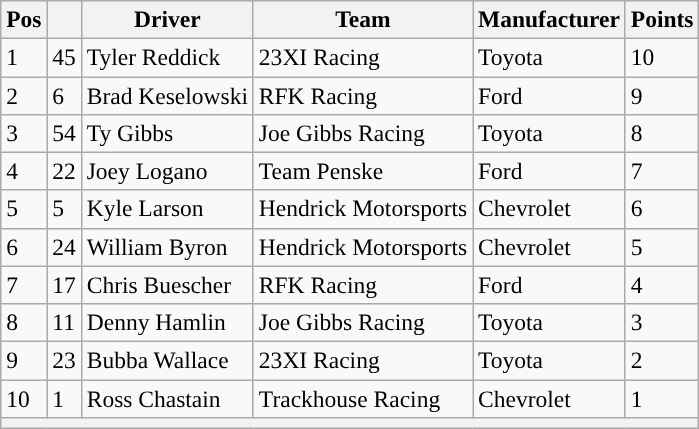<table class="wikitable" style="font-size:98%">
<tr>
<th>Pos</th>
<th></th>
<th>Driver</th>
<th>Team</th>
<th>Manufacturer</th>
<th>Points</th>
</tr>
<tr>
<td>1</td>
<td>45</td>
<td>Tyler Reddick</td>
<td>23XI Racing</td>
<td>Toyota</td>
<td>10</td>
</tr>
<tr>
<td>2</td>
<td>6</td>
<td>Brad Keselowski</td>
<td>RFK Racing</td>
<td>Ford</td>
<td>9</td>
</tr>
<tr>
<td>3</td>
<td>54</td>
<td>Ty Gibbs</td>
<td>Joe Gibbs Racing</td>
<td>Toyota</td>
<td>8</td>
</tr>
<tr>
<td>4</td>
<td>22</td>
<td>Joey Logano</td>
<td>Team Penske</td>
<td>Ford</td>
<td>7</td>
</tr>
<tr>
<td>5</td>
<td>5</td>
<td>Kyle Larson</td>
<td>Hendrick Motorsports</td>
<td>Chevrolet</td>
<td>6</td>
</tr>
<tr>
<td>6</td>
<td>24</td>
<td>William Byron</td>
<td>Hendrick Motorsports</td>
<td>Chevrolet</td>
<td>5</td>
</tr>
<tr>
<td>7</td>
<td>17</td>
<td>Chris Buescher</td>
<td>RFK Racing</td>
<td>Ford</td>
<td>4</td>
</tr>
<tr>
<td>8</td>
<td>11</td>
<td>Denny Hamlin</td>
<td>Joe Gibbs Racing</td>
<td>Toyota</td>
<td>3</td>
</tr>
<tr>
<td>9</td>
<td>23</td>
<td>Bubba Wallace</td>
<td>23XI Racing</td>
<td>Toyota</td>
<td>2</td>
</tr>
<tr>
<td>10</td>
<td>1</td>
<td>Ross Chastain</td>
<td>Trackhouse Racing</td>
<td>Chevrolet</td>
<td>1</td>
</tr>
<tr>
<th colspan="6"></th>
</tr>
</table>
